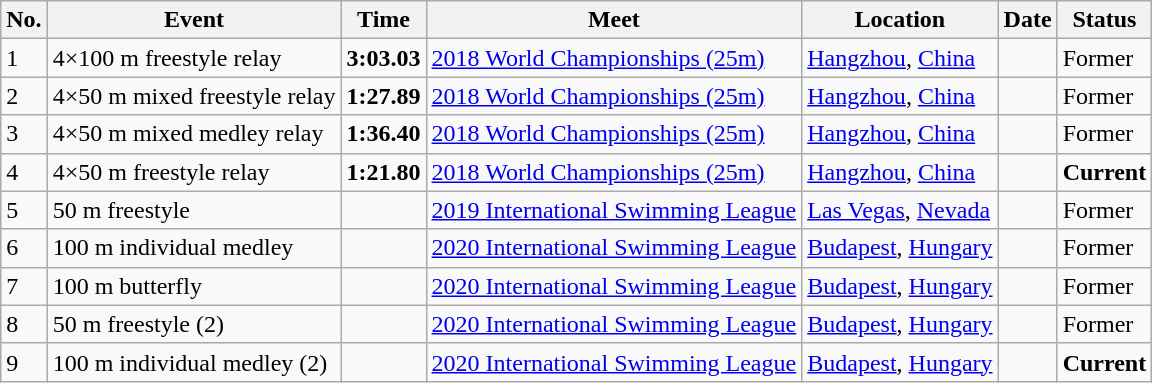<table class="wikitable sortable">
<tr>
<th>No.</th>
<th>Event</th>
<th>Time</th>
<th>Meet</th>
<th>Location</th>
<th>Date</th>
<th>Status</th>
</tr>
<tr>
<td>1</td>
<td>4×100 m freestyle relay</td>
<td style="text-align:center;"><strong>3:03.03</strong></td>
<td><a href='#'>2018 World Championships (25m)</a></td>
<td><a href='#'>Hangzhou</a>, <a href='#'>China</a></td>
<td></td>
<td>Former</td>
</tr>
<tr>
<td>2</td>
<td>4×50 m mixed freestyle relay</td>
<td style="text-align:center;"><strong>1:27.89</strong></td>
<td><a href='#'>2018 World Championships (25m)</a></td>
<td><a href='#'>Hangzhou</a>, <a href='#'>China</a></td>
<td></td>
<td>Former</td>
</tr>
<tr>
<td>3</td>
<td>4×50 m mixed medley relay</td>
<td style="text-align:center;"><strong>1:36.40</strong></td>
<td><a href='#'>2018 World Championships (25m)</a></td>
<td><a href='#'>Hangzhou</a>, <a href='#'>China</a></td>
<td></td>
<td>Former</td>
</tr>
<tr>
<td>4</td>
<td>4×50 m freestyle relay</td>
<td style="text-align:center;"><strong>1:21.80</strong></td>
<td><a href='#'>2018 World Championships (25m)</a></td>
<td><a href='#'>Hangzhou</a>, <a href='#'>China</a></td>
<td></td>
<td><strong>Current</strong></td>
</tr>
<tr>
<td>5</td>
<td>50 m freestyle</td>
<td style="text-align:center;"><strong></strong></td>
<td><a href='#'>2019 International Swimming League</a></td>
<td><a href='#'>Las Vegas</a>, <a href='#'>Nevada</a></td>
<td></td>
<td>Former</td>
</tr>
<tr>
<td>6</td>
<td>100 m individual medley</td>
<td style="text-align:center;"><strong></strong></td>
<td><a href='#'>2020 International Swimming League</a></td>
<td><a href='#'>Budapest</a>, <a href='#'>Hungary</a></td>
<td></td>
<td>Former</td>
</tr>
<tr>
<td>7</td>
<td>100 m butterfly</td>
<td style="text-align:center;"><strong></strong></td>
<td><a href='#'>2020 International Swimming League</a></td>
<td><a href='#'>Budapest</a>, <a href='#'>Hungary</a></td>
<td></td>
<td>Former</td>
</tr>
<tr>
<td>8</td>
<td>50 m freestyle (2)</td>
<td style="text-align:center;"><strong></strong></td>
<td><a href='#'>2020 International Swimming League</a></td>
<td><a href='#'>Budapest</a>, <a href='#'>Hungary</a></td>
<td></td>
<td>Former</td>
</tr>
<tr>
<td>9</td>
<td>100 m individual medley (2)</td>
<td style="text-align:center;"><strong></strong></td>
<td><a href='#'>2020 International Swimming League</a></td>
<td><a href='#'>Budapest</a>, <a href='#'>Hungary</a></td>
<td></td>
<td><strong>Current</strong></td>
</tr>
</table>
